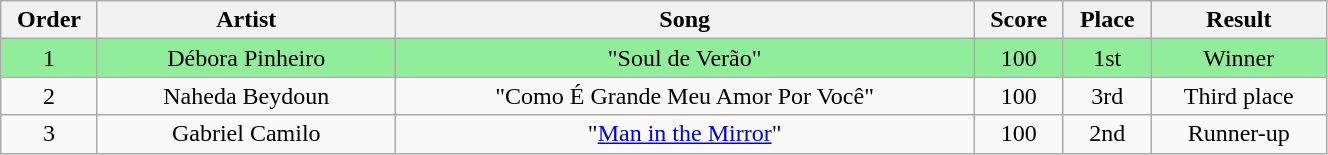<table class="wikitable" style="text-align:center; width:70%;">
<tr>
<th scope="col" width="05%">Order</th>
<th scope="col" width="17%">Artist</th>
<th scope="col" width="33%">Song</th>
<th scope="col" width="05%">Score</th>
<th scope="col" width="05%">Place</th>
<th scope="col" width="10%">Result</th>
</tr>
<tr bgcolor=90EE9B>
<td>1</td>
<td>Débora Pinheiro</td>
<td>"Soul de Verão"</td>
<td>100</td>
<td>1st</td>
<td>Winner</td>
</tr>
<tr>
<td>2</td>
<td>Naheda Beydoun</td>
<td>"Como É Grande Meu Amor Por Você"</td>
<td>100</td>
<td>3rd</td>
<td>Third place</td>
</tr>
<tr>
<td>3</td>
<td>Gabriel Camilo</td>
<td>"<a href='#'>Man in the Mirror</a>"</td>
<td>100</td>
<td>2nd</td>
<td>Runner-up</td>
</tr>
</table>
